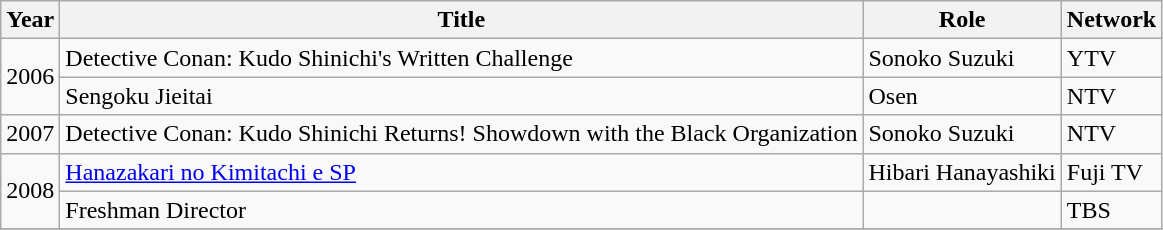<table class="wikitable">
<tr>
<th>Year</th>
<th>Title</th>
<th>Role</th>
<th>Network</th>
</tr>
<tr>
<td rowspan=2>2006</td>
<td>Detective Conan: Kudo Shinichi's Written Challenge</td>
<td>Sonoko Suzuki</td>
<td>YTV</td>
</tr>
<tr>
<td>Sengoku Jieitai</td>
<td>Osen</td>
<td>NTV</td>
</tr>
<tr>
<td>2007</td>
<td>Detective Conan: Kudo Shinichi Returns! Showdown with the Black Organization</td>
<td>Sonoko Suzuki</td>
<td>NTV</td>
</tr>
<tr>
<td rowspan=2>2008</td>
<td><a href='#'>Hanazakari no Kimitachi e SP</a></td>
<td>Hibari Hanayashiki</td>
<td>Fuji TV</td>
</tr>
<tr>
<td>Freshman Director</td>
<td></td>
<td>TBS</td>
</tr>
<tr>
</tr>
</table>
